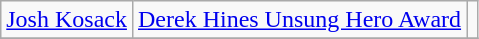<table class="wikitable">
<tr>
<td><a href='#'>Josh Kosack</a></td>
<td><a href='#'>Derek Hines Unsung Hero Award</a></td>
<td></td>
</tr>
<tr>
</tr>
</table>
